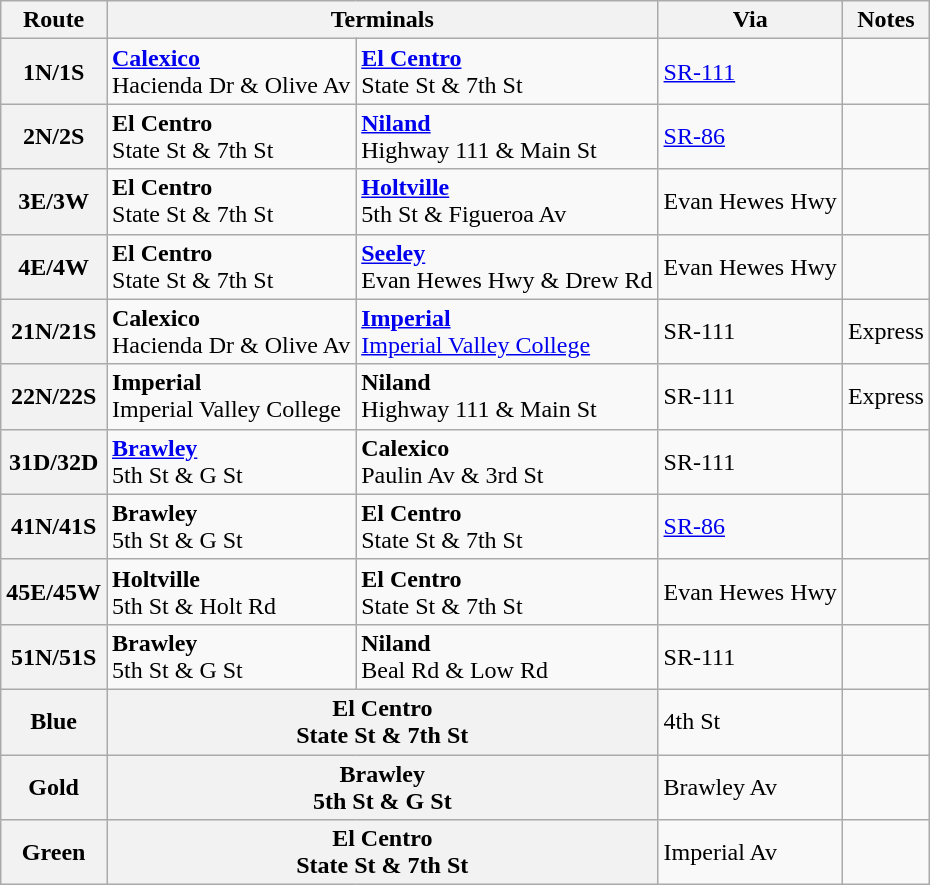<table class="wikitable">
<tr>
<th>Route</th>
<th colspan="2">Terminals</th>
<th>Via</th>
<th>Notes</th>
</tr>
<tr>
<th><strong>1N/1S</strong></th>
<td><strong><a href='#'>Calexico</a></strong><br>Hacienda Dr & Olive Av</td>
<td><strong><a href='#'>El Centro</a></strong><br>State St & 7th St</td>
<td><a href='#'>SR-111</a></td>
<td></td>
</tr>
<tr>
<th>2N/2S</th>
<td><strong>El Centro</strong><br>State St & 7th St</td>
<td><strong><a href='#'>Niland</a></strong><br>Highway 111 & Main St</td>
<td><a href='#'>SR-86</a></td>
<td></td>
</tr>
<tr>
<th>3E/3W</th>
<td><strong>El Centro</strong><br>State St & 7th St</td>
<td><a href='#'><strong>Holtville</strong></a><br>5th St & Figueroa Av</td>
<td>Evan Hewes Hwy</td>
<td></td>
</tr>
<tr>
<th>4E/4W</th>
<td><strong>El Centro</strong><br>State St & 7th St</td>
<td><strong><a href='#'>Seeley</a></strong><br>Evan Hewes Hwy & Drew Rd</td>
<td>Evan Hewes Hwy</td>
<td></td>
</tr>
<tr>
<th>21N/21S</th>
<td><strong>Calexico</strong><br>Hacienda Dr & Olive Av</td>
<td><strong><a href='#'>Imperial</a></strong><br><a href='#'>Imperial Valley College</a></td>
<td>SR-111</td>
<td>Express</td>
</tr>
<tr>
<th>22N/22S</th>
<td><strong>Imperial</strong><br>Imperial Valley College</td>
<td><strong>Niland</strong><br>Highway 111 & Main St</td>
<td>SR-111</td>
<td>Express</td>
</tr>
<tr>
<th>31D/32D</th>
<td><strong><a href='#'>Brawley</a></strong><br>5th St & G St</td>
<td><strong>Calexico</strong><br>Paulin Av & 3rd St</td>
<td>SR-111</td>
<td></td>
</tr>
<tr>
<th>41N/41S</th>
<td><strong>Brawley</strong><br>5th St & G St</td>
<td><strong>El Centro</strong><br>State St & 7th St</td>
<td><a href='#'>SR-86</a></td>
<td></td>
</tr>
<tr>
<th>45E/45W</th>
<td><strong>Holtville</strong><br>5th St & Holt Rd</td>
<td><strong>El Centro</strong><br>State St & 7th St</td>
<td>Evan Hewes Hwy</td>
<td></td>
</tr>
<tr>
<th>51N/51S</th>
<td><strong>Brawley</strong><br>5th St & G St</td>
<td><strong>Niland</strong><br>Beal Rd & Low Rd</td>
<td>SR-111</td>
<td></td>
</tr>
<tr>
<th>Blue</th>
<th colspan="2"><strong>El Centro</strong><br>State St & 7th St</th>
<td>4th St</td>
<td></td>
</tr>
<tr>
<th>Gold</th>
<th colspan="2"><strong>Brawley</strong><br>5th St & G St</th>
<td>Brawley Av</td>
<td></td>
</tr>
<tr>
<th>Green</th>
<th colspan="2"><strong>El Centro</strong><br>State St & 7th St</th>
<td>Imperial Av</td>
<td></td>
</tr>
</table>
